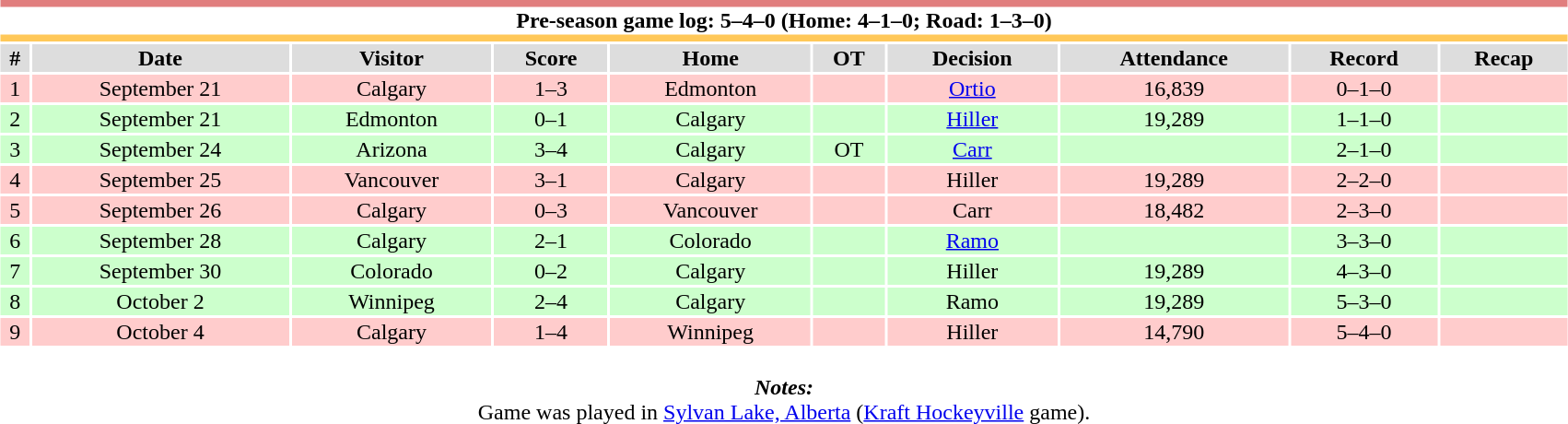<table class="toccolours collapsible collapsed" style="width:90%; clear:both; margin:1.5em auto; text-align:center;">
<tr>
<th colspan=10 style="background:#fff; border-top:#E17E7E 5px solid; border-bottom:#FFC859 5px solid;">Pre-season game log: 5–4–0 (Home: 4–1–0; Road: 1–3–0)</th>
</tr>
<tr style="text-align:center; background:#ddd;">
<th>#</th>
<th>Date</th>
<th>Visitor</th>
<th>Score</th>
<th>Home</th>
<th>OT</th>
<th>Decision</th>
<th>Attendance</th>
<th>Record</th>
<th>Recap</th>
</tr>
<tr style="text-align:center; background:#fcc;">
<td>1</td>
<td>September 21</td>
<td>Calgary</td>
<td>1–3</td>
<td>Edmonton</td>
<td></td>
<td><a href='#'>Ortio</a></td>
<td>16,839</td>
<td>0–1–0</td>
<td></td>
</tr>
<tr style="text-align:center; background:#cfc;">
<td>2</td>
<td>September 21</td>
<td>Edmonton</td>
<td>0–1</td>
<td>Calgary</td>
<td></td>
<td><a href='#'>Hiller</a></td>
<td>19,289</td>
<td>1–1–0</td>
<td></td>
</tr>
<tr style="text-align:center; background:#cfc;">
<td>3</td>
<td>September 24</td>
<td>Arizona</td>
<td>3–4</td>
<td>Calgary</td>
<td>OT</td>
<td><a href='#'>Carr</a></td>
<td></td>
<td>2–1–0</td>
<td></td>
</tr>
<tr style="text-align:center; background:#fcc;">
<td>4</td>
<td>September 25</td>
<td>Vancouver</td>
<td>3–1</td>
<td>Calgary</td>
<td></td>
<td>Hiller</td>
<td>19,289</td>
<td>2–2–0</td>
<td></td>
</tr>
<tr style="text-align:center; background:#fcc;">
<td>5</td>
<td>September 26</td>
<td>Calgary</td>
<td>0–3</td>
<td>Vancouver</td>
<td></td>
<td>Carr</td>
<td>18,482</td>
<td>2–3–0</td>
<td></td>
</tr>
<tr style="text-align:center; background:#cfc;">
<td>6</td>
<td>September 28</td>
<td>Calgary</td>
<td>2–1</td>
<td>Colorado</td>
<td></td>
<td><a href='#'>Ramo</a></td>
<td></td>
<td>3–3–0</td>
<td></td>
</tr>
<tr style="text-align:center; background:#cfc;">
<td>7</td>
<td>September 30</td>
<td>Colorado</td>
<td>0–2</td>
<td>Calgary</td>
<td></td>
<td>Hiller</td>
<td>19,289</td>
<td>4–3–0</td>
<td></td>
</tr>
<tr style="text-align:center; background:#cfc;">
<td>8</td>
<td>October 2</td>
<td>Winnipeg</td>
<td>2–4</td>
<td>Calgary</td>
<td></td>
<td>Ramo</td>
<td>19,289</td>
<td>5–3–0</td>
<td></td>
</tr>
<tr style="text-align:center; background:#fcc;">
<td>9</td>
<td>October 4</td>
<td>Calgary</td>
<td>1–4</td>
<td>Winnipeg</td>
<td></td>
<td>Hiller</td>
<td>14,790</td>
<td>5–4–0</td>
<td></td>
</tr>
<tr>
<td colspan="10" style="text-align:center;"><br><strong><em>Notes:</em></strong><br>
Game was played in <a href='#'>Sylvan Lake, Alberta</a> (<a href='#'>Kraft Hockeyville</a> game).</td>
</tr>
</table>
